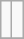<table class="wikitable" style="text-align:center">
<tr valign="top">
<td></td>
<td><br></td>
</tr>
<tr>
</tr>
</table>
